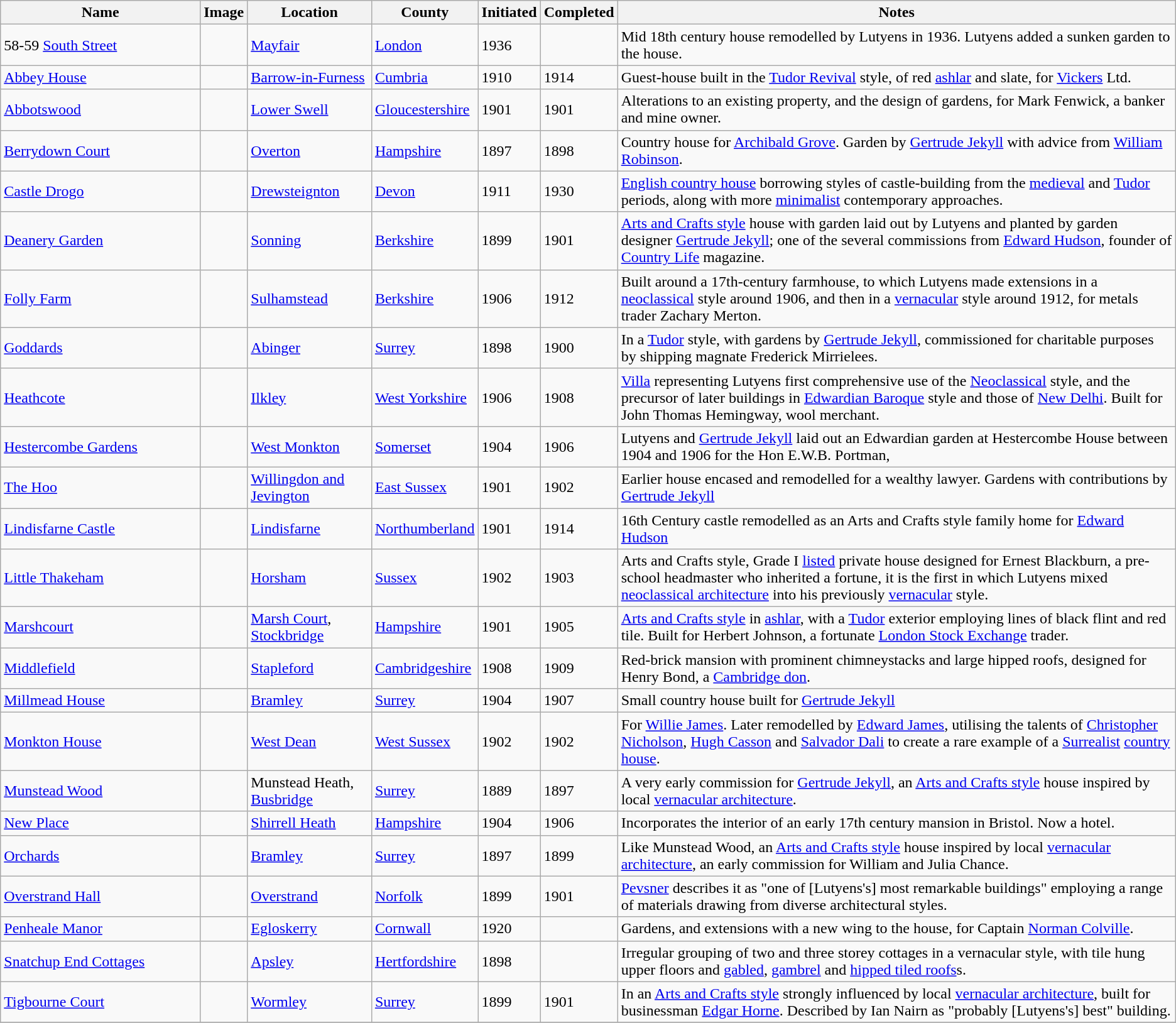<table class="wikitable sortable">
<tr>
<th style="width: 17%;">Name</th>
<th>Image</th>
<th>Location</th>
<th>County</th>
<th>Initiated</th>
<th>Completed</th>
<th>Notes</th>
</tr>
<tr>
<td>58-59 <a href='#'>South Street</a><br><small></small></td>
<td></td>
<td><a href='#'>Mayfair</a></td>
<td><a href='#'>London</a></td>
<td>1936</td>
<td></td>
<td>Mid 18th century house remodelled by Lutyens in 1936. Lutyens added a sunken garden to the house.</td>
</tr>
<tr>
<td><a href='#'>Abbey House</a><br><small></small></td>
<td></td>
<td><a href='#'>Barrow-in-Furness</a></td>
<td><a href='#'>Cumbria</a></td>
<td>1910</td>
<td>1914</td>
<td>Guest-house built in the <a href='#'>Tudor Revival</a> style, of red <a href='#'>ashlar</a> and slate, for <a href='#'>Vickers</a> Ltd.</td>
</tr>
<tr>
<td><a href='#'>Abbotswood</a><br><small></small></td>
<td></td>
<td><a href='#'>Lower Swell</a></td>
<td><a href='#'>Gloucestershire</a></td>
<td>1901</td>
<td>1901</td>
<td>Alterations to an existing property, and the design of gardens, for Mark Fenwick, a banker and mine owner.</td>
</tr>
<tr>
<td><a href='#'>Berrydown Court</a><br><small></small></td>
<td></td>
<td><a href='#'>Overton</a></td>
<td><a href='#'>Hampshire</a></td>
<td>1897</td>
<td>1898</td>
<td>Country house for <a href='#'>Archibald Grove</a>. Garden by <a href='#'>Gertrude Jekyll</a> with advice from <a href='#'>William Robinson</a>.</td>
</tr>
<tr>
<td><a href='#'>Castle Drogo</a><br><small></small></td>
<td></td>
<td><a href='#'>Drewsteignton</a></td>
<td><a href='#'>Devon</a></td>
<td>1911</td>
<td>1930</td>
<td><a href='#'>English country house</a> borrowing styles of castle-building from the <a href='#'>medieval</a> and <a href='#'>Tudor</a> periods, along with more <a href='#'>minimalist</a> contemporary approaches.</td>
</tr>
<tr>
<td><a href='#'>Deanery Garden</a><br><small></small></td>
<td></td>
<td><a href='#'>Sonning</a></td>
<td><a href='#'>Berkshire</a></td>
<td>1899</td>
<td>1901</td>
<td><a href='#'>Arts and Crafts style</a> house with garden laid out by Lutyens and planted by garden designer <a href='#'>Gertrude Jekyll</a>; one of the several commissions from <a href='#'>Edward Hudson</a>, founder of <a href='#'>Country Life</a> magazine.</td>
</tr>
<tr>
<td><a href='#'>Folly Farm</a><br><small></small></td>
<td></td>
<td><a href='#'>Sulhamstead</a></td>
<td><a href='#'>Berkshire</a></td>
<td>1906</td>
<td>1912</td>
<td>Built around a 17th-century farmhouse, to which Lutyens made extensions in a <a href='#'>neoclassical</a> style around 1906, and then in a <a href='#'>vernacular</a> style around 1912, for metals trader Zachary Merton.</td>
</tr>
<tr>
<td><a href='#'>Goddards</a><br><small></small></td>
<td></td>
<td><a href='#'>Abinger</a></td>
<td><a href='#'>Surrey</a></td>
<td>1898</td>
<td>1900</td>
<td>In a <a href='#'>Tudor</a> style, with gardens by <a href='#'>Gertrude Jekyll</a>, commissioned for charitable purposes by shipping magnate Frederick Mirrielees.</td>
</tr>
<tr>
<td><a href='#'>Heathcote</a><br><small></small></td>
<td></td>
<td><a href='#'>Ilkley</a></td>
<td><a href='#'>West Yorkshire</a></td>
<td>1906</td>
<td>1908</td>
<td><a href='#'>Villa</a> representing Lutyens first comprehensive use of the <a href='#'>Neoclassical</a> style, and the precursor of later buildings in <a href='#'>Edwardian Baroque</a> style and those of <a href='#'>New Delhi</a>. Built for John Thomas Hemingway, wool merchant.</td>
</tr>
<tr>
<td><a href='#'>Hestercombe Gardens</a><br><small></small></td>
<td></td>
<td><a href='#'>West Monkton</a></td>
<td><a href='#'>Somerset</a></td>
<td>1904</td>
<td>1906</td>
<td>Lutyens and <a href='#'>Gertrude Jekyll</a> laid out an Edwardian garden at Hestercombe House between 1904 and 1906 for the Hon E.W.B. Portman,</td>
</tr>
<tr>
<td><a href='#'>The Hoo</a><br><small></small></td>
<td></td>
<td><a href='#'>Willingdon and Jevington</a></td>
<td><a href='#'>East Sussex</a></td>
<td>1901</td>
<td>1902</td>
<td>Earlier house encased and remodelled for a wealthy lawyer. Gardens with contributions by <a href='#'>Gertrude Jekyll</a></td>
</tr>
<tr>
<td><a href='#'>Lindisfarne Castle</a><br><small></small></td>
<td></td>
<td><a href='#'>Lindisfarne</a></td>
<td><a href='#'>Northumberland</a></td>
<td>1901</td>
<td>1914</td>
<td>16th Century castle remodelled as an Arts and Crafts style family home for <a href='#'>Edward Hudson</a></td>
</tr>
<tr>
<td><a href='#'>Little Thakeham</a><br><small></small></td>
<td></td>
<td><a href='#'>Horsham</a></td>
<td><a href='#'>Sussex</a></td>
<td>1902</td>
<td>1903</td>
<td>Arts and Crafts style, Grade I <a href='#'>listed</a> private house designed for Ernest Blackburn, a pre-school headmaster who inherited a fortune, it is the  first in which Lutyens mixed <a href='#'>neoclassical architecture</a> into his previously <a href='#'>vernacular</a> style.</td>
</tr>
<tr>
<td><a href='#'>Marshcourt</a><br><small></small></td>
<td></td>
<td><a href='#'>Marsh Court</a>, <a href='#'>Stockbridge</a></td>
<td><a href='#'>Hampshire</a></td>
<td>1901</td>
<td>1905</td>
<td><a href='#'>Arts and Crafts style</a> in <a href='#'>ashlar</a>, with a <a href='#'>Tudor</a> exterior employing lines of black flint and red tile. Built for Herbert Johnson, a fortunate <a href='#'>London Stock Exchange</a> trader.</td>
</tr>
<tr>
<td><a href='#'>Middlefield</a><br><small></small></td>
<td></td>
<td><a href='#'>Stapleford</a></td>
<td><a href='#'>Cambridgeshire</a></td>
<td>1908</td>
<td>1909</td>
<td>Red-brick mansion with prominent chimneystacks and large hipped roofs, designed for Henry Bond, a  <a href='#'>Cambridge don</a>.</td>
</tr>
<tr>
<td><a href='#'>Millmead House</a><br><small></small></td>
<td></td>
<td><a href='#'>Bramley</a></td>
<td><a href='#'>Surrey</a></td>
<td>1904</td>
<td>1907</td>
<td>Small country house built for <a href='#'>Gertrude Jekyll</a></td>
</tr>
<tr>
<td><a href='#'>Monkton House</a><br><small></small></td>
<td></td>
<td><a href='#'>West Dean</a></td>
<td><a href='#'>West Sussex</a></td>
<td>1902</td>
<td>1902</td>
<td>For <a href='#'>Willie James</a>. Later remodelled by <a href='#'>Edward James</a>, utilising the talents of  <a href='#'>Christopher Nicholson</a>, <a href='#'>Hugh Casson</a> and <a href='#'>Salvador Dali</a> to create a rare example of a <a href='#'>Surrealist</a> <a href='#'>country house</a>.</td>
</tr>
<tr>
<td><a href='#'>Munstead Wood</a><br><small></small></td>
<td></td>
<td>Munstead Heath, <a href='#'>Busbridge</a></td>
<td><a href='#'>Surrey</a></td>
<td>1889</td>
<td>1897</td>
<td>A very early commission for <a href='#'>Gertrude Jekyll</a>, an <a href='#'>Arts and Crafts style</a> house inspired by local <a href='#'>vernacular architecture</a>.</td>
</tr>
<tr>
<td><a href='#'>New Place</a><br><small></small></td>
<td></td>
<td><a href='#'>Shirrell Heath</a></td>
<td><a href='#'>Hampshire</a></td>
<td>1904</td>
<td>1906</td>
<td>Incorporates the interior of an early 17th century mansion in Bristol. Now a hotel.</td>
</tr>
<tr>
<td><a href='#'>Orchards</a><br><small></small></td>
<td></td>
<td><a href='#'>Bramley</a></td>
<td><a href='#'>Surrey</a></td>
<td>1897</td>
<td>1899</td>
<td>Like Munstead Wood, an <a href='#'>Arts and Crafts style</a> house inspired by local <a href='#'>vernacular architecture</a>, an early commission for William and Julia Chance.</td>
</tr>
<tr>
<td><a href='#'>Overstrand Hall</a><br><small></small></td>
<td></td>
<td><a href='#'>Overstrand</a></td>
<td><a href='#'>Norfolk</a></td>
<td>1899</td>
<td>1901</td>
<td><a href='#'>Pevsner</a> describes it as "one of [Lutyens's] most remarkable buildings"  employing a range of materials drawing from diverse architectural styles.</td>
</tr>
<tr>
<td><a href='#'>Penheale Manor</a><br><small></small></td>
<td></td>
<td><a href='#'>Egloskerry</a></td>
<td><a href='#'>Cornwall</a></td>
<td>1920</td>
<td></td>
<td>Gardens, and extensions with a new wing to the house, for Captain <a href='#'>Norman Colville</a>.</td>
</tr>
<tr>
<td><a href='#'>Snatchup End Cottages</a><br><small></small></td>
<td></td>
<td><a href='#'>Apsley</a></td>
<td><a href='#'>Hertfordshire</a></td>
<td>1898</td>
<td></td>
<td>Irregular grouping of two and three storey cottages in a vernacular style, with tile hung upper floors and <a href='#'>gabled</a>, <a href='#'>gambrel</a> and <a href='#'>hipped tiled roofs</a>s.</td>
</tr>
<tr>
<td><a href='#'>Tigbourne Court</a><br><small></small></td>
<td></td>
<td><a href='#'>Wormley</a></td>
<td><a href='#'>Surrey</a></td>
<td>1899</td>
<td>1901</td>
<td>In an <a href='#'>Arts and Crafts style</a> strongly influenced by local <a href='#'>vernacular architecture</a>, built for businessman <a href='#'>Edgar Horne</a>. Described by Ian Nairn as "probably [Lutyens's] best" building.</td>
</tr>
<tr>
</tr>
</table>
